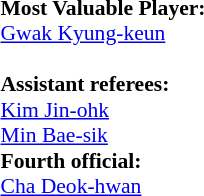<table width=100% style="font-size: 90%">
<tr>
<td><br><strong>Most Valuable Player:</strong>
<br> <a href='#'>Gwak Kyung-keun</a><br>
<br><strong>Assistant referees:</strong><br>
 <a href='#'>Kim Jin-ohk</a><br>
 <a href='#'>Min Bae-sik</a><br>
<strong>Fourth official:</strong><br>
 <a href='#'>Cha Deok-hwan</a></td>
</tr>
</table>
